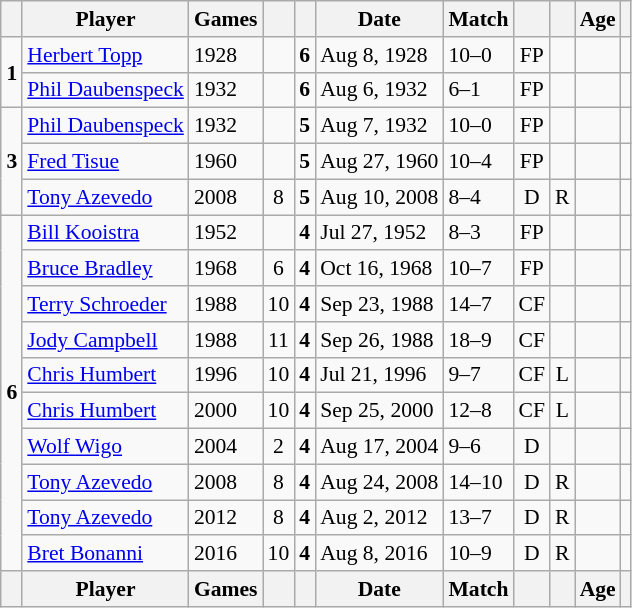<table class="wikitable sortable" style="text-align: center; font-size: 90%; margin-left: 1em;">
<tr>
<th></th>
<th>Player</th>
<th>Games</th>
<th></th>
<th></th>
<th>Date</th>
<th>Match</th>
<th></th>
<th></th>
<th>Age</th>
<th></th>
</tr>
<tr>
<td rowspan="2"><strong>1</strong></td>
<td style="text-align: left;" data-sort-value="Topp, Herbert"><a href='#'>Herbert Topp</a></td>
<td style="text-align: left;">1928</td>
<td></td>
<td><strong>6</strong></td>
<td style="text-align: left;">Aug 8, 1928</td>
<td style="text-align: left;"> 10–0 </td>
<td>FP</td>
<td></td>
<td></td>
<td style="text-align: left;"></td>
</tr>
<tr>
<td style="text-align: left;" data-sort-value="Daubenspeck, Phil"><a href='#'>Phil Daubenspeck</a></td>
<td style="text-align: left;">1932 </td>
<td></td>
<td><strong>6</strong></td>
<td style="text-align: left;">Aug 6, 1932</td>
<td style="text-align: left;"> 6–1 </td>
<td>FP</td>
<td></td>
<td></td>
<td style="text-align: left;"></td>
</tr>
<tr>
<td rowspan="3"><strong>3</strong></td>
<td style="text-align: left;" data-sort-value="Daubenspeck, Phil"><a href='#'>Phil Daubenspeck</a></td>
<td style="text-align: left;">1932 </td>
<td></td>
<td><strong>5</strong></td>
<td style="text-align: left;">Aug 7, 1932</td>
<td style="text-align: left;"> 10–0 </td>
<td>FP</td>
<td></td>
<td></td>
<td style="text-align: left;"></td>
</tr>
<tr>
<td style="text-align: left;" data-sort-value="Tisue, Fred"><a href='#'>Fred Tisue</a></td>
<td style="text-align: left;">1960</td>
<td></td>
<td><strong>5</strong></td>
<td style="text-align: left;">Aug 27, 1960</td>
<td style="text-align: left;"> 10–4 </td>
<td>FP</td>
<td></td>
<td></td>
<td style="text-align: left;"></td>
</tr>
<tr>
<td style="text-align: left;" data-sort-value="Azevedo, Tony"><a href='#'>Tony Azevedo</a></td>
<td style="text-align: left;">2008 </td>
<td>8</td>
<td><strong>5</strong></td>
<td style="text-align: left;">Aug 10, 2008</td>
<td style="text-align: left;"> 8–4 </td>
<td>D</td>
<td>R</td>
<td></td>
<td style="text-align: left;"></td>
</tr>
<tr>
<td rowspan="10"><strong>6</strong></td>
<td style="text-align: left;" data-sort-value="Kooistra, Bill"><a href='#'>Bill Kooistra</a></td>
<td style="text-align: left;">1952</td>
<td></td>
<td><strong>4</strong></td>
<td style="text-align: left;">Jul 27, 1952</td>
<td style="text-align: left;"> 8–3 </td>
<td>FP</td>
<td></td>
<td></td>
<td style="text-align: left;"></td>
</tr>
<tr>
<td style="text-align: left;" data-sort-value="Bradley, Bruce"><a href='#'>Bruce Bradley</a></td>
<td style="text-align: left;">1968</td>
<td>6</td>
<td><strong>4</strong></td>
<td style="text-align: left;">Oct 16, 1968</td>
<td style="text-align: left;"> 10–7 </td>
<td>FP</td>
<td></td>
<td></td>
<td style="text-align: left;"></td>
</tr>
<tr>
<td style="text-align: left;" data-sort-value="Schroeder, Terry"><a href='#'>Terry Schroeder</a></td>
<td style="text-align: left;">1988 </td>
<td>10</td>
<td><strong>4</strong></td>
<td style="text-align: left;">Sep 23, 1988</td>
<td style="text-align: left;"> 14–7 </td>
<td>CF</td>
<td></td>
<td></td>
<td style="text-align: left;"></td>
</tr>
<tr>
<td style="text-align: left;" data-sort-value="Campbell, Jody"><a href='#'>Jody Campbell</a></td>
<td style="text-align: left;">1988 </td>
<td>11</td>
<td><strong>4</strong></td>
<td style="text-align: left;">Sep 26, 1988</td>
<td style="text-align: left;"> 18–9 </td>
<td>CF</td>
<td></td>
<td></td>
<td style="text-align: left;"></td>
</tr>
<tr>
<td style="text-align: left;" data-sort-value="Humbert, Chris"><a href='#'>Chris Humbert</a></td>
<td style="text-align: left;">1996</td>
<td>10</td>
<td><strong>4</strong></td>
<td style="text-align: left;">Jul 21, 1996</td>
<td style="text-align: left;"> 9–7 </td>
<td>CF</td>
<td>L</td>
<td></td>
<td style="text-align: left;"></td>
</tr>
<tr>
<td style="text-align: left;" data-sort-value="Humbert, Chris"><a href='#'>Chris Humbert</a></td>
<td style="text-align: left;">2000</td>
<td>10</td>
<td><strong>4</strong></td>
<td style="text-align: left;">Sep 25, 2000</td>
<td style="text-align: left;"> 12–8 </td>
<td>CF</td>
<td>L</td>
<td></td>
<td style="text-align: left;"></td>
</tr>
<tr>
<td style="text-align: left;" data-sort-value="Wigo, Wolf"><a href='#'>Wolf Wigo</a></td>
<td style="text-align: left;">2004</td>
<td>2</td>
<td><strong>4</strong></td>
<td style="text-align: left;">Aug 17, 2004</td>
<td style="text-align: left;"> 9–6 </td>
<td>D</td>
<td></td>
<td></td>
<td style="text-align: left;"></td>
</tr>
<tr>
<td style="text-align: left;" data-sort-value="Azevedo, Tony"><a href='#'>Tony Azevedo</a></td>
<td style="text-align: left;">2008 </td>
<td>8</td>
<td><strong>4</strong></td>
<td style="text-align: left;">Aug 24, 2008</td>
<td style="text-align: left;"> 14–10 </td>
<td>D</td>
<td>R</td>
<td></td>
<td style="text-align: left;"></td>
</tr>
<tr>
<td style="text-align: left;" data-sort-value="Azevedo, Tony"><a href='#'>Tony Azevedo</a></td>
<td style="text-align: left;">2012</td>
<td>8</td>
<td><strong>4</strong></td>
<td style="text-align: left;">Aug 2, 2012</td>
<td style="text-align: left;"> 13–7 </td>
<td>D</td>
<td>R</td>
<td></td>
<td style="text-align: left;"></td>
</tr>
<tr>
<td style="text-align: left;" data-sort-value="Bonanni, Bret"><a href='#'>Bret Bonanni</a></td>
<td style="text-align: left;">2016</td>
<td>10</td>
<td><strong>4</strong></td>
<td style="text-align: left;">Aug 8, 2016</td>
<td style="text-align: left;"> 10–9 </td>
<td>D</td>
<td>R</td>
<td></td>
<td style="text-align: left;"></td>
</tr>
<tr>
<th></th>
<th>Player</th>
<th>Games</th>
<th></th>
<th></th>
<th>Date</th>
<th>Match</th>
<th></th>
<th></th>
<th>Age</th>
<th></th>
</tr>
</table>
